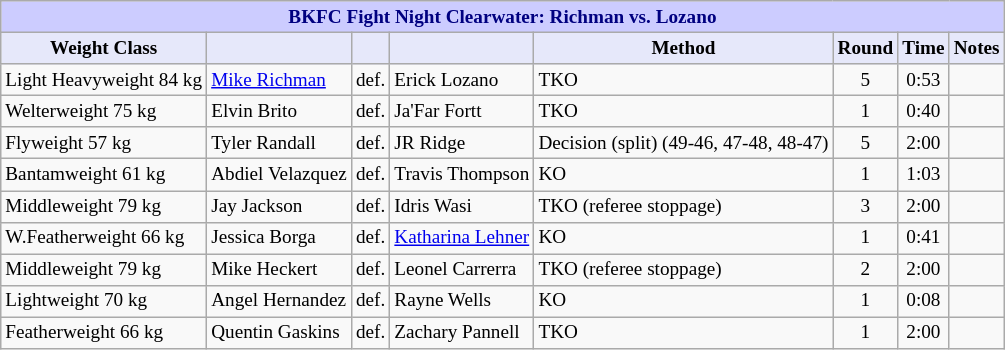<table class="wikitable" style="font-size: 80%;">
<tr>
<th colspan="8" style="background-color: #ccf; color: #000080; text-align: center;"><strong>BKFC Fight Night Clearwater: Richman vs. Lozano</strong></th>
</tr>
<tr>
<th colspan="1" style="background-color: #E6E8FA; color: #000000; text-align: center;">Weight Class</th>
<th colspan="1" style="background-color: #E6E8FA; color: #000000; text-align: center;"></th>
<th colspan="1" style="background-color: #E6E8FA; color: #000000; text-align: center;"></th>
<th colspan="1" style="background-color: #E6E8FA; color: #000000; text-align: center;"></th>
<th colspan="1" style="background-color: #E6E8FA; color: #000000; text-align: center;">Method</th>
<th colspan="1" style="background-color: #E6E8FA; color: #000000; text-align: center;">Round</th>
<th colspan="1" style="background-color: #E6E8FA; color: #000000; text-align: center;">Time</th>
<th colspan="1" style="background-color: #E6E8FA; color: #000000; text-align: center;">Notes</th>
</tr>
<tr>
<td>Light Heavyweight 84 kg</td>
<td> <a href='#'>Mike Richman</a></td>
<td align=center>def.</td>
<td> Erick Lozano</td>
<td>TKO</td>
<td align=center>5</td>
<td align=center>0:53</td>
<td></td>
</tr>
<tr>
<td>Welterweight 75 kg</td>
<td> Elvin Brito</td>
<td align=center>def.</td>
<td> Ja'Far Fortt</td>
<td>TKO</td>
<td align=center>1</td>
<td align=center>0:40</td>
<td></td>
</tr>
<tr>
<td>Flyweight 57 kg</td>
<td> Tyler Randall</td>
<td align=center>def.</td>
<td> JR Ridge</td>
<td>Decision (split) (49-46, 47-48, 48-47)</td>
<td align=center>5</td>
<td align=center>2:00</td>
<td></td>
</tr>
<tr>
<td>Bantamweight 61 kg</td>
<td> Abdiel Velazquez</td>
<td align=center>def.</td>
<td> Travis Thompson</td>
<td>KO</td>
<td align=center>1</td>
<td align=center>1:03</td>
<td></td>
</tr>
<tr>
<td>Middleweight 79 kg</td>
<td> Jay Jackson</td>
<td align="center">def.</td>
<td> Idris Wasi</td>
<td>TKO (referee stoppage)</td>
<td align="center">3</td>
<td align="center">2:00</td>
<td></td>
</tr>
<tr>
<td>W.Featherweight 66 kg</td>
<td> Jessica Borga</td>
<td align="center">def.</td>
<td> <a href='#'>Katharina Lehner</a></td>
<td>KO</td>
<td align="center">1</td>
<td align="center">0:41</td>
<td></td>
</tr>
<tr>
<td>Middleweight 79 kg</td>
<td> Mike Heckert</td>
<td align="center">def.</td>
<td> Leonel Carrerra</td>
<td>TKO (referee stoppage)</td>
<td align="center">2</td>
<td align="center">2:00</td>
<td></td>
</tr>
<tr>
<td>Lightweight 70 kg</td>
<td> Angel Hernandez</td>
<td align=center>def.</td>
<td> Rayne Wells</td>
<td>KO</td>
<td align=center>1</td>
<td align=center>0:08</td>
<td></td>
</tr>
<tr>
<td>Featherweight 66 kg</td>
<td> Quentin Gaskins</td>
<td align=center>def.</td>
<td> Zachary Pannell</td>
<td>TKO</td>
<td align=center>1</td>
<td align=center>2:00</td>
<td></td>
</tr>
</table>
